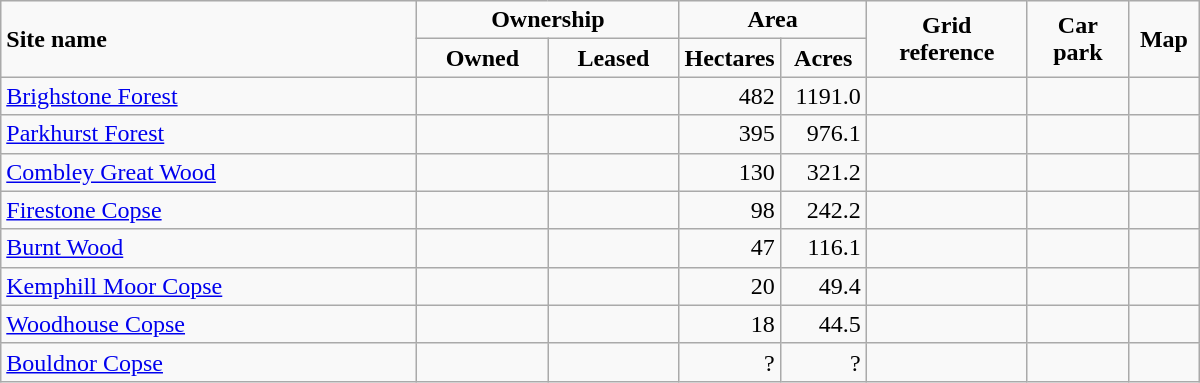<table class="wikitable">
<tr>
<td style="width:270px" rowspan="2"><strong>Site name</strong></td>
<td style="width:160px" colspan="2" align="center"><strong>Ownership</strong></td>
<td style="width:100px" colspan="2" align="center"><strong>Area</strong></td>
<td style="width:100px" rowspan="2" align="center"><strong>Grid reference</strong></td>
<td style="width:60px" rowspan="2" align="center"><strong>Car park</strong></td>
<td style="width:40px" rowspan="2" align="center"><strong>Map</strong></td>
</tr>
<tr>
<td style="width:80px" align="center"><strong>Owned</strong></td>
<td style="width:80px" align="center"><strong>Leased</strong></td>
<td style="width:50px" align="center"><strong>Hectares</strong></td>
<td style="width:50px" align="center"><strong>Acres</strong></td>
</tr>
<tr>
<td><a href='#'>Brighstone Forest</a></td>
<td align="center"> </td>
<td align="center"></td>
<td align="right">482</td>
<td align="right">1191.0</td>
<td align="center"></td>
<td align="center"></td>
<td align="center"></td>
</tr>
<tr>
<td><a href='#'>Parkhurst Forest</a></td>
<td align="center"></td>
<td align="center"> </td>
<td align="right">395</td>
<td align="right">976.1</td>
<td align="center"></td>
<td align="center"></td>
<td align="center"></td>
</tr>
<tr>
<td><a href='#'>Combley Great Wood</a></td>
<td align="center"></td>
<td align="center"> </td>
<td align="right">130</td>
<td align="right">321.2</td>
<td align="center"></td>
<td align="center"></td>
<td align="center"></td>
</tr>
<tr>
<td><a href='#'>Firestone Copse</a></td>
<td align="center"></td>
<td align="center"> </td>
<td align="right">98</td>
<td align="right">242.2</td>
<td align="center"></td>
<td align="center"></td>
<td align="center"></td>
</tr>
<tr>
<td><a href='#'>Burnt Wood</a></td>
<td align="center"> </td>
<td align="center"></td>
<td align="right">47</td>
<td align="right">116.1</td>
<td align="center"></td>
<td align="center"></td>
<td align="center"></td>
</tr>
<tr>
<td><a href='#'>Kemphill Moor Copse</a></td>
<td align="center"></td>
<td align="center"> </td>
<td align="right">20</td>
<td align="right">49.4</td>
<td align="center"></td>
<td align="center"></td>
<td align="center"></td>
</tr>
<tr>
<td><a href='#'>Woodhouse Copse</a></td>
<td align="center"></td>
<td align="center"> </td>
<td align="right">18</td>
<td align="right">44.5</td>
<td align="center"></td>
<td align="center"></td>
<td align="center"></td>
</tr>
<tr>
<td><a href='#'>Bouldnor Copse</a></td>
<td align="center"> </td>
<td align="center"></td>
<td align="right">?</td>
<td align="right">?</td>
<td align="center"></td>
<td align="center"></td>
<td align="center"></td>
</tr>
</table>
